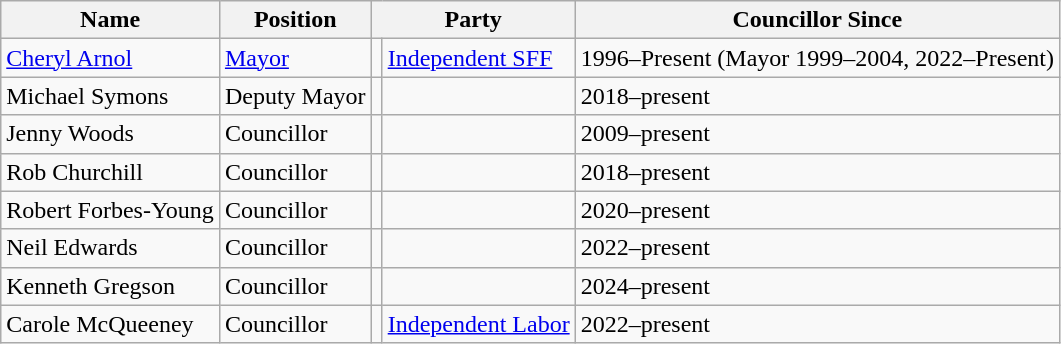<table class="wikitable">
<tr>
<th>Name</th>
<th>Position</th>
<th colspan="2">Party</th>
<th>Councillor Since</th>
</tr>
<tr>
<td><a href='#'>Cheryl Arnol</a></td>
<td><a href='#'>Mayor</a></td>
<td></td>
<td><a href='#'>Independent SFF</a></td>
<td>1996–Present (Mayor 1999–2004, 2022–Present)</td>
</tr>
<tr>
<td>Michael Symons</td>
<td>Deputy Mayor</td>
<td></td>
<td></td>
<td>2018–present</td>
</tr>
<tr>
<td>Jenny Woods</td>
<td>Councillor</td>
<td></td>
<td></td>
<td>2009–present</td>
</tr>
<tr>
<td>Rob Churchill</td>
<td>Councillor</td>
<td></td>
<td></td>
<td>2018–present</td>
</tr>
<tr>
<td>Robert Forbes-Young</td>
<td>Councillor</td>
<td></td>
<td></td>
<td>2020–present</td>
</tr>
<tr>
<td>Neil Edwards</td>
<td>Councillor</td>
<td></td>
<td></td>
<td>2022–present</td>
</tr>
<tr>
<td>Kenneth Gregson</td>
<td>Councillor</td>
<td></td>
<td></td>
<td>2024–present</td>
</tr>
<tr>
<td>Carole McQueeney</td>
<td>Councillor</td>
<td></td>
<td><a href='#'>Independent Labor</a></td>
<td>2022–present</td>
</tr>
</table>
